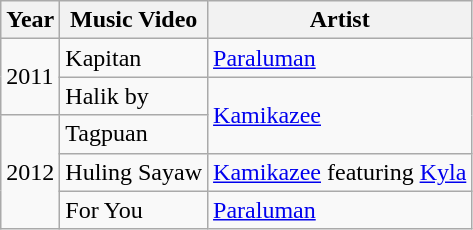<table class="wikitable sortable">
<tr>
<th>Year</th>
<th>Music Video</th>
<th>Artist</th>
</tr>
<tr>
<td rowspan=2>2011</td>
<td>Kapitan</td>
<td><a href='#'>Paraluman</a></td>
</tr>
<tr>
<td>Halik by</td>
<td rowspan=2><a href='#'>Kamikazee</a></td>
</tr>
<tr>
<td rowspan=3>2012</td>
<td>Tagpuan</td>
</tr>
<tr>
<td>Huling Sayaw</td>
<td><a href='#'>Kamikazee</a> featuring <a href='#'>Kyla</a></td>
</tr>
<tr>
<td>For You</td>
<td><a href='#'>Paraluman</a></td>
</tr>
</table>
